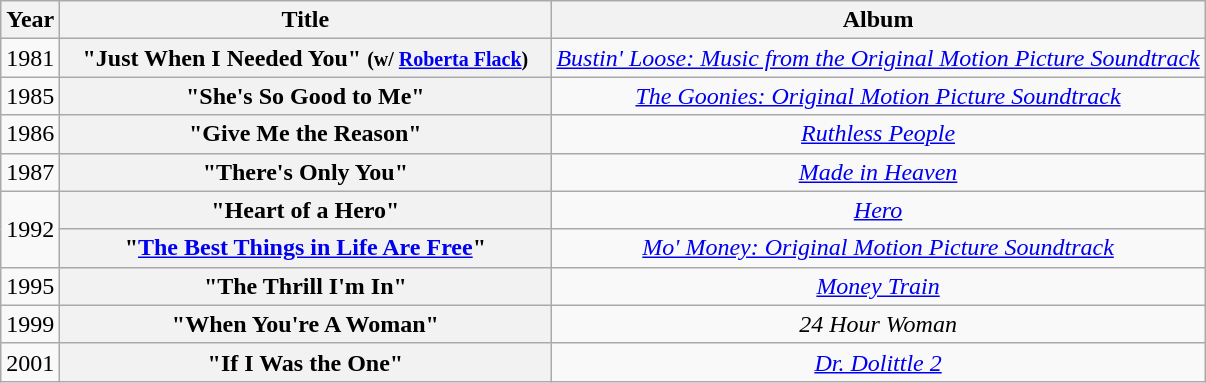<table class="wikitable plainrowheaders" style="text-align:center;">
<tr>
<th scope="col" style="width:1em;">Year</th>
<th scope="col" style="width:20em;">Title</th>
<th scope="col">Album</th>
</tr>
<tr>
<td>1981</td>
<th scope="row">"Just When I Needed You" <small>(w/ <a href='#'>Roberta Flack</a>)</small></th>
<td><em><a href='#'>Bustin' Loose: Music from the Original Motion Picture Soundtrack</a></em></td>
</tr>
<tr>
<td>1985</td>
<th scope="row">"She's So Good to Me"</th>
<td><em><a href='#'>The Goonies: Original Motion Picture Soundtrack</a></em></td>
</tr>
<tr>
<td>1986</td>
<th scope="row">"Give Me the Reason"</th>
<td><em><a href='#'>Ruthless People</a></em></td>
</tr>
<tr>
<td>1987</td>
<th scope="row">"There's Only You"</th>
<td><em><a href='#'>Made in Heaven</a></em></td>
</tr>
<tr>
<td rowspan="2">1992</td>
<th scope="row">"Heart of a Hero"</th>
<td><em><a href='#'>Hero</a></em></td>
</tr>
<tr>
<th scope="row">"<a href='#'>The Best Things in Life Are Free</a>"</th>
<td><em><a href='#'>Mo' Money: Original Motion Picture Soundtrack</a></em></td>
</tr>
<tr>
<td>1995</td>
<th scope="row">"The Thrill I'm In"</th>
<td><em><a href='#'>Money Train</a></em></td>
</tr>
<tr>
<td>1999</td>
<th scope="row">"When You're A Woman"</th>
<td><em>24 Hour Woman</em></td>
</tr>
<tr>
<td>2001</td>
<th scope="row">"If I Was the One"</th>
<td><em><a href='#'>Dr. Dolittle 2</a></em></td>
</tr>
</table>
